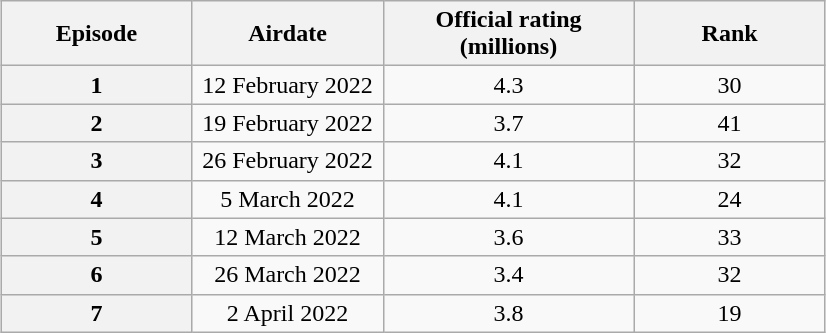<table class="wikitable" style="text-align:center; margin: 1em auto 1em auto">
<tr>
<th scope="col" style="width:120px;">Episode</th>
<th scope="col" style="width:120px;">Airdate</th>
<th scope="col" style="width:160px;">Official rating<br>(millions)</th>
<th scope="col" style="width:120px;">Rank</th>
</tr>
<tr>
<th>1</th>
<td>12 February 2022</td>
<td>4.3</td>
<td>30</td>
</tr>
<tr>
<th>2</th>
<td>19 February 2022</td>
<td>3.7</td>
<td>41</td>
</tr>
<tr>
<th>3</th>
<td>26 February 2022</td>
<td>4.1</td>
<td>32</td>
</tr>
<tr>
<th>4</th>
<td>5 March 2022</td>
<td>4.1</td>
<td>24</td>
</tr>
<tr>
<th>5</th>
<td>12 March 2022</td>
<td>3.6</td>
<td>33</td>
</tr>
<tr>
<th>6</th>
<td>26 March 2022</td>
<td>3.4</td>
<td>32</td>
</tr>
<tr>
<th>7</th>
<td>2 April 2022</td>
<td>3.8</td>
<td>19</td>
</tr>
</table>
